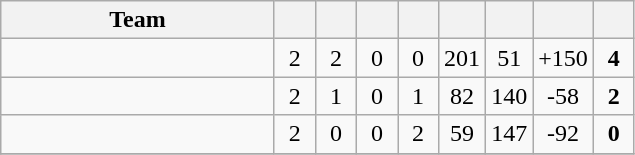<table class=wikitable style="text-align:center">
<tr>
<th width=175>Team</th>
<th width=20 abbr=Played></th>
<th width=20 abbr=Won></th>
<th width=20 abbr=Drawn></th>
<th width=20 abbr=Lost></th>
<th width=20 abbr=Goal For></th>
<th width=20 abbr=Goal Against></th>
<th width=20 abbr=Goal Difference></th>
<th width=20 abbr=Points></th>
</tr>
<tr>
<td align=left></td>
<td>2</td>
<td>2</td>
<td>0</td>
<td>0</td>
<td>201</td>
<td>51</td>
<td>+150</td>
<td><strong>4</strong></td>
</tr>
<tr>
<td align=left></td>
<td>2</td>
<td>1</td>
<td>0</td>
<td>1</td>
<td>82</td>
<td>140</td>
<td>-58</td>
<td><strong>2</strong></td>
</tr>
<tr>
<td align=left></td>
<td>2</td>
<td>0</td>
<td>0</td>
<td>2</td>
<td>59</td>
<td>147</td>
<td>-92</td>
<td><strong>0</strong></td>
</tr>
<tr>
</tr>
</table>
